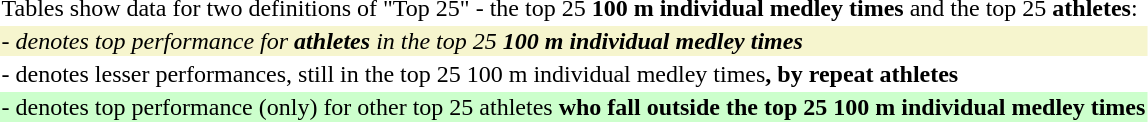<table style="wikitable">
<tr>
<td>Tables show data for two definitions of "Top 25" - the top 25 <strong>100 m individual medley times</strong> and the top 25 <strong>athletes</strong>:</td>
</tr>
<tr>
<td style="background: #f6F5CE"><em>- denotes top performance for <strong>athletes</strong> in the top 25 <strong>100 m individual medley times<strong><em></td>
</tr>
<tr>
<td></em>- denotes lesser performances, still in the top 25 </strong>100 m individual medley times<strong>, by repeat athletes<em></td>
</tr>
<tr>
<td style="background: #CCFFCC"></em>- denotes top performance (only) for other top 25 </strong>athletes<strong> who fall outside the top 25 100 m individual medley times<em></td>
</tr>
</table>
